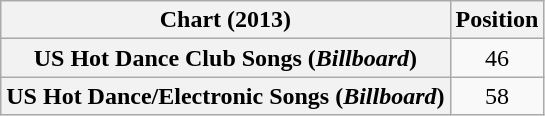<table class="wikitable sortable plainrowheaders" style="text-align:center">
<tr>
<th scope="col">Chart (2013)</th>
<th scope="col">Position</th>
</tr>
<tr>
<th scope="row">US Hot Dance Club Songs (<em>Billboard</em>)</th>
<td align="center">46</td>
</tr>
<tr>
<th scope="row">US Hot Dance/Electronic Songs (<em>Billboard</em>)</th>
<td align="center">58</td>
</tr>
</table>
